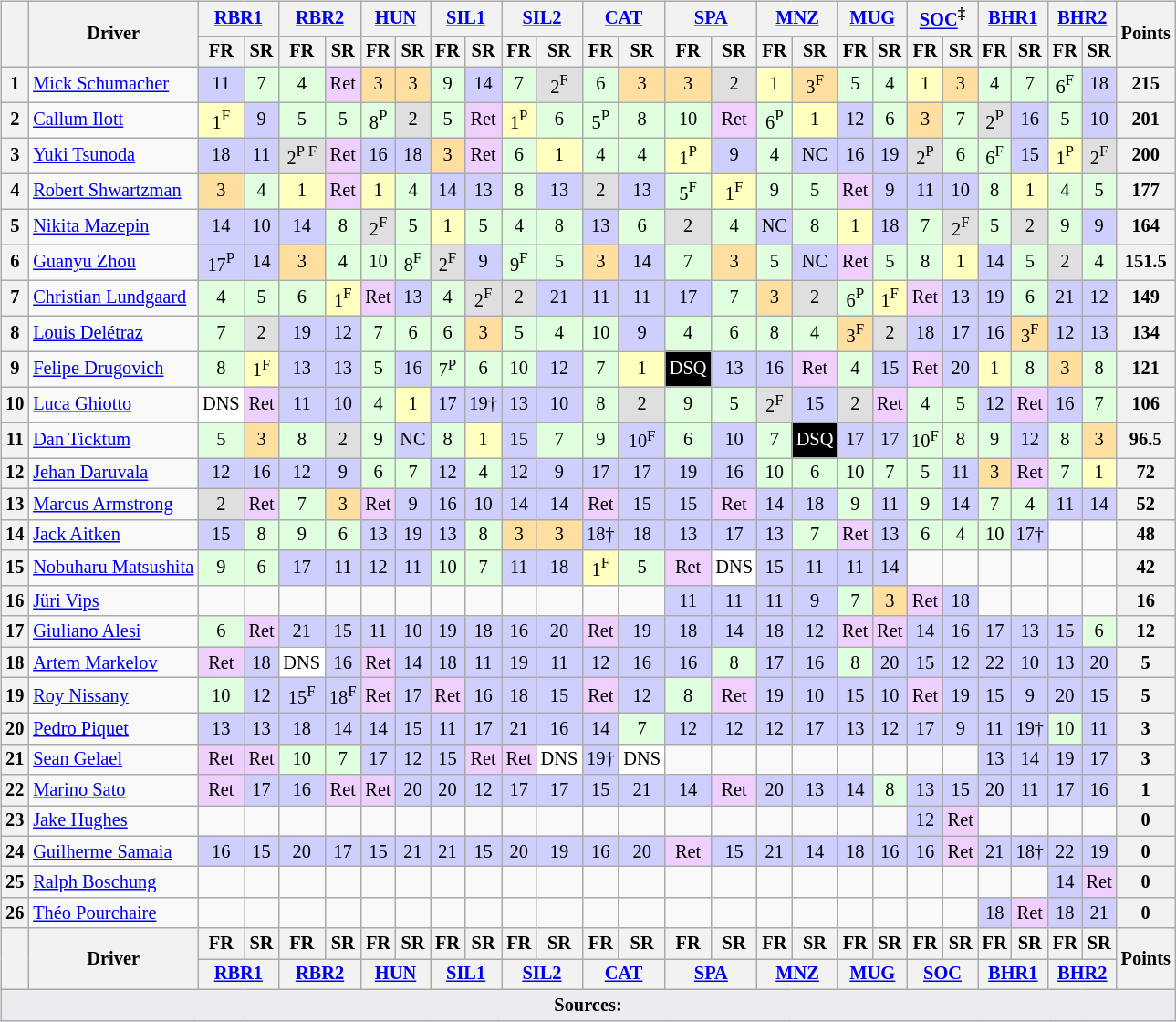<table>
<tr>
<td style="vertical-align:top; text-align:center"><br><table class="wikitable" style="font-size: 85%;">
<tr style="vertical-align:middle;">
<th rowspan="2" style="vertical-align:middle"></th>
<th rowspan="2" style="vertical-align:middle;background">Driver</th>
<th colspan=2><a href='#'>RBR1</a><br></th>
<th colspan=2><a href='#'>RBR2</a><br></th>
<th colspan=2><a href='#'>HUN</a><br></th>
<th colspan=2><a href='#'>SIL1</a><br></th>
<th colspan=2><a href='#'>SIL2</a><br></th>
<th colspan=2><a href='#'>CAT</a><br></th>
<th colspan=2><a href='#'>SPA</a><br></th>
<th colspan=2><a href='#'>MNZ</a><br></th>
<th colspan=2><a href='#'>MUG</a><br></th>
<th colspan=2><a href='#'>SOC</a><sup>‡</sup><br></th>
<th colspan=2><a href='#'>BHR1</a><br></th>
<th colspan=2><a href='#'>BHR2</a><br></th>
<th rowspan="2" style="vertical-align:middle">Points</th>
</tr>
<tr>
<th>FR</th>
<th>SR</th>
<th>FR</th>
<th>SR</th>
<th>FR</th>
<th>SR</th>
<th>FR</th>
<th>SR</th>
<th>FR</th>
<th>SR</th>
<th>FR</th>
<th>SR</th>
<th>FR</th>
<th>SR</th>
<th>FR</th>
<th>SR</th>
<th>FR</th>
<th>SR</th>
<th>FR</th>
<th>SR</th>
<th>FR</th>
<th>SR</th>
<th>FR</th>
<th>SR</th>
</tr>
<tr>
<th>1</th>
<td align=left> <a href='#'>Mick Schumacher</a></td>
<td style="background:#CFCFFF;">11</td>
<td style="background:#DFFFDF;">7</td>
<td style="background:#DFFFDF;">4</td>
<td style="background:#EFCFFF;">Ret</td>
<td style="background:#FFDF9F;">3</td>
<td style="background:#FFDF9F;">3</td>
<td style="background:#DFFFDF;">9</td>
<td style="background:#CFCFFF;">14</td>
<td style="background:#DFFFDF;">7</td>
<td style="background:#DFDFDF;">2<span><sup>F</sup></span></td>
<td style="background:#DFFFDF;">6</td>
<td style="background:#FFDF9F;">3</td>
<td style="background:#FFDF9F;">3</td>
<td style="background:#DFDFDF;">2</td>
<td style="background:#FFFFBF;">1</td>
<td style="background:#FFDF9F;">3<span><sup>F</sup></span></td>
<td style="background:#DFFFDF;">5</td>
<td style="background:#DFFFDF;">4</td>
<td style="background:#FFFFBF;">1</td>
<td style="background:#FFDF9F;">3</td>
<td style="background:#DFFFDF;">4</td>
<td style="background:#DFFFDF;">7</td>
<td style="background:#DFFFDF;">6<span><sup>F</sup></span></td>
<td style="background:#CFCFFF;">18</td>
<th>215</th>
</tr>
<tr>
<th>2</th>
<td align=left> <a href='#'>Callum Ilott</a></td>
<td style="background:#FFFFBF;">1<span><sup>F</sup></span></td>
<td style="background:#CFCFFF;">9</td>
<td style="background:#DFFFDF;">5</td>
<td style="background:#DFFFDF;">5</td>
<td style="background:#DFFFDF;">8<span><sup>P</sup></span></td>
<td style="background:#DFDFDF;">2</td>
<td style="background:#DFFFDF;">5</td>
<td style="background:#EFCFFF;">Ret</td>
<td style="background:#FFFFBF;">1<span><sup>P</sup></span></td>
<td style="background:#DFFFDF;">6</td>
<td style="background:#DFFFDF;">5<span><sup>P</sup></span></td>
<td style="background:#DFFFDF;">8</td>
<td style="background:#DFFFDF;">10</td>
<td style="background:#EFCFFF;">Ret</td>
<td style="background:#DFFFDF;">6<span><sup>P</sup></span></td>
<td style="background:#FFFFBF;">1</td>
<td style="background:#CFCFFF;">12</td>
<td style="background:#DFFFDF;">6</td>
<td style="background:#FFDF9F;">3</td>
<td style="background:#DFFFDF;">7</td>
<td style="background:#DFDFDF;">2<span><sup>P</sup></span></td>
<td style="background:#CFCFFF;">16</td>
<td style="background:#DFFFDF;">5</td>
<td style="background:#CFCFFF;">10</td>
<th>201</th>
</tr>
<tr>
<th>3</th>
<td align=left> <a href='#'>Yuki Tsunoda</a></td>
<td style="background:#CFCFFF;">18</td>
<td style="background:#CFCFFF;">11</td>
<td style="background:#DFDFDF;">2<span><sup>P F</sup></span></td>
<td style="background:#EFCFFF;">Ret</td>
<td style="background:#CFCFFF;">16</td>
<td style="background:#CFCFFF;">18</td>
<td style="background:#FFDF9F;">3</td>
<td style="background:#EFCFFF;">Ret</td>
<td style="background:#DFFFDF;">6</td>
<td style="background:#FFFFBF;">1</td>
<td style="background:#DFFFDF;">4</td>
<td style="background:#DFFFDF;">4</td>
<td style="background:#FFFFBF;">1<span><sup>P</sup></span></td>
<td style="background:#CFCFFF;">9</td>
<td style="background:#DFFFDF;">4</td>
<td style="background:#CFCFFF;">NC</td>
<td style="background:#CFCFFF;">16</td>
<td style="background:#CFCFFF;">19</td>
<td style="background:#DFDFDF;">2<span><sup>P</sup></span></td>
<td style="background:#DFFFDF;">6</td>
<td style="background:#DFFFDF;">6<span><sup>F</sup></span></td>
<td style="background:#CFCFFF;">15</td>
<td style="background:#FFFFBF;">1<span><sup>P</sup></span></td>
<td style="background:#DFDFDF;">2<span><sup>F</sup></span></td>
<th>200</th>
</tr>
<tr>
<th>4</th>
<td align=left> <a href='#'>Robert Shwartzman</a></td>
<td style="background:#FFDF9F;">3</td>
<td style="background:#DFFFDF;">4</td>
<td style="background:#FFFFBF;">1</td>
<td style="background:#EFCFFF;">Ret</td>
<td style="background:#FFFFBF;">1</td>
<td style="background:#DFFFDF;">4</td>
<td style="background:#CFCFFF;">14</td>
<td style="background:#CFCFFF;">13</td>
<td style="background:#DFFFDF;">8</td>
<td style="background:#CFCFFF;">13</td>
<td style="background:#DFDFDF;">2</td>
<td style="background:#CFCFFF;">13</td>
<td style="background:#DFFFDF;">5<span><sup>F</sup></span></td>
<td style="background:#FFFFBF;">1<span><sup>F</sup></span></td>
<td style="background:#DFFFDF;">9</td>
<td style="background:#DFFFDF;">5</td>
<td style="background:#EFCFFF;">Ret</td>
<td style="background:#CFCFFF;">9</td>
<td style="background:#CFCFFF;">11</td>
<td style="background:#CFCFFF;">10</td>
<td style="background:#DFFFDF;">8</td>
<td style="background:#FFFFBF;">1</td>
<td style="background:#DFFFDF;">4</td>
<td style="background:#DFFFDF;">5</td>
<th>177</th>
</tr>
<tr>
<th>5</th>
<td align=left> <a href='#'>Nikita Mazepin</a></td>
<td style="background:#CFCFFF;">14</td>
<td style="background:#CFCFFF;">10</td>
<td style="background:#CFCFFF;">14</td>
<td style="background:#DFFFDF;">8</td>
<td style="background:#DFDFDF;">2<span><sup>F</sup></span></td>
<td style="background:#DFFFDF;">5</td>
<td style="background:#FFFFBF;">1</td>
<td style="background:#DFFFDF;">5</td>
<td style="background:#DFFFDF;">4</td>
<td style="background:#DFFFDF;">8</td>
<td style="background:#CFCFFF;">13</td>
<td style="background:#DFFFDF;">6</td>
<td style="background:#DFDFDF;">2</td>
<td style="background:#DFFFDF;">4</td>
<td style="background:#CFCFFF;">NC</td>
<td style="background:#DFFFDF;">8</td>
<td style="background:#FFFFBF;">1</td>
<td style="background:#CFCFFF;">18</td>
<td style="background:#DFFFDF;">7</td>
<td style="background:#DFDFDF;">2<span><sup>F</sup></span></td>
<td style="background:#DFFFDF;">5</td>
<td style="background:#DFDFDF;">2</td>
<td style="background:#DFFFDF;">9</td>
<td style="background:#CFCFFF;">9</td>
<th>164</th>
</tr>
<tr>
<th>6</th>
<td align=left> <a href='#'>Guanyu Zhou</a></td>
<td style="background:#CFCFFF;">17<span><sup>P</sup></span></td>
<td style="background:#CFCFFF;">14</td>
<td style="background:#FFDF9F;">3</td>
<td style="background:#DFFFDF;">4</td>
<td style="background:#DFFFDF;">10</td>
<td style="background:#DFFFDF;">8<span><sup>F</sup></span></td>
<td style="background:#DFDFDF;">2<span><sup>F</sup></span></td>
<td style="background:#CFCFFF;">9</td>
<td style="background:#DFFFDF;">9<span><sup>F</sup></span></td>
<td style="background:#DFFFDF;">5</td>
<td style="background:#FFDF9F;">3</td>
<td style="background:#CFCFFF;">14</td>
<td style="background:#DFFFDF;">7</td>
<td style="background:#FFDF9F;">3</td>
<td style="background:#DFFFDF;">5</td>
<td style="background:#CFCFFF;">NC</td>
<td style="background:#EFCFFF;">Ret</td>
<td style="background:#DFFFDF;">5</td>
<td style="background:#DFFFDF;">8</td>
<td style="background:#FFFFBF;">1</td>
<td style="background:#CFCFFF;">14</td>
<td style="background:#DFFFDF;">5</td>
<td style="background:#DFDFDF;">2</td>
<td style="background:#DFFFDF;">4</td>
<th>151.5</th>
</tr>
<tr>
<th>7</th>
<td align=left> <a href='#'>Christian Lundgaard</a></td>
<td style="background:#DFFFDF;">4</td>
<td style="background:#DFFFDF;">5</td>
<td style="background:#DFFFDF;">6</td>
<td style="background:#FFFFBF;">1<span><sup>F</sup></span></td>
<td style="background:#EFCFFF;">Ret</td>
<td style="background:#CFCFFF;">13</td>
<td style="background:#DFFFDF;">4</td>
<td style="background:#DFDFDF;">2<span><sup>F</sup></span></td>
<td style="background:#DFDFDF;">2</td>
<td style="background:#CFCFFF;">21</td>
<td style="background:#CFCFFF;">11</td>
<td style="background:#CFCFFF;">11</td>
<td style="background:#CFCFFF;">17</td>
<td style="background:#DFFFDF;">7</td>
<td style="background:#FFDF9F;">3</td>
<td style="background:#DFDFDF;">2</td>
<td style="background:#DFFFDF;">6<span><sup>P</sup></span></td>
<td style="background:#FFFFBF;">1<span><sup>F</sup></span></td>
<td style="background:#EFCFFF;">Ret</td>
<td style="background:#CFCFFF;">13</td>
<td style="background:#CFCFFF;">19</td>
<td style="background:#DFFFDF;">6</td>
<td style="background:#CFCFFF;">21</td>
<td style="background:#CFCFFF;">12</td>
<th>149</th>
</tr>
<tr>
<th>8</th>
<td align=left> <a href='#'>Louis Delétraz</a></td>
<td style="background:#DFFFDF;">7</td>
<td style="background:#DFDFDF;">2</td>
<td style="background:#CFCFFF;">19</td>
<td style="background:#CFCFFF;">12</td>
<td style="background:#DFFFDF;">7</td>
<td style="background:#DFFFDF;">6</td>
<td style="background:#DFFFDF;">6</td>
<td style="background:#FFDF9F;">3</td>
<td style="background:#DFFFDF;">5</td>
<td style="background:#DFFFDF;">4</td>
<td style="background:#DFFFDF;">10</td>
<td style="background:#CFCFFF;">9</td>
<td style="background:#DFFFDF;">4</td>
<td style="background:#DFFFDF;">6</td>
<td style="background:#DFFFDF;">8</td>
<td style="background:#DFFFDF;">4</td>
<td style="background:#FFDF9F;">3<span><sup>F</sup></span></td>
<td style="background:#DFDFDF;">2</td>
<td style="background:#CFCFFF;">18</td>
<td style="background:#CFCFFF;">17</td>
<td style="background:#CFCFFF;">16</td>
<td style="background:#FFDF9F;">3<span><sup>F</sup></span></td>
<td style="background:#CFCFFF;">12</td>
<td style="background:#CFCFFF;">13</td>
<th>134</th>
</tr>
<tr>
<th>9</th>
<td align=left> <a href='#'>Felipe Drugovich</a></td>
<td style="background:#DFFFDF;">8</td>
<td style="background:#FFFFBF;">1<span><sup>F</sup></span></td>
<td style="background:#CFCFFF;">13</td>
<td style="background:#CFCFFF;">13</td>
<td style="background:#DFFFDF;">5</td>
<td style="background:#CFCFFF;">16</td>
<td style="background:#DFFFDF;">7<span><sup>P</sup></span></td>
<td style="background:#DFFFDF;">6</td>
<td style="background:#DFFFDF;">10</td>
<td style="background:#CFCFFF;">12</td>
<td style="background:#DFFFDF;">7</td>
<td style="background:#FFFFBF;">1</td>
<td style="background-color:#000000;color:white">DSQ</td>
<td style="background:#CFCFFF;">13</td>
<td style="background:#CFCFFF;">16</td>
<td style="background:#EFCFFF;">Ret</td>
<td style="background:#DFFFDF;">4</td>
<td style="background:#CFCFFF;">15</td>
<td style="background:#EFCFFF;">Ret</td>
<td style="background:#CFCFFF;">20</td>
<td style="background:#FFFFBF;">1</td>
<td style="background:#DFFFDF;">8</td>
<td style="background:#FFDF9F;">3</td>
<td style="background:#DFFFDF;">8</td>
<th>121</th>
</tr>
<tr>
<th>10</th>
<td align=left> <a href='#'>Luca Ghiotto</a></td>
<td style="background:#FFFFFF;">DNS</td>
<td style="background:#EFCFFF;">Ret</td>
<td style="background:#CFCFFF;">11</td>
<td style="background:#CFCFFF;">10</td>
<td style="background:#DFFFDF;">4</td>
<td style="background:#FFFFBF;">1</td>
<td style="background:#CFCFFF;">17</td>
<td style="background:#CFCFFF;">19†</td>
<td style="background:#CFCFFF;">13</td>
<td style="background:#CFCFFF;">10</td>
<td style="background:#DFFFDF;">8</td>
<td style="background:#DFDFDF;">2</td>
<td style="background:#DFFFDF;">9</td>
<td style="background:#DFFFDF;">5</td>
<td style="background:#DFDFDF;">2<span><sup>F</sup></span></td>
<td style="background:#CFCFFF;">15</td>
<td style="background:#DFDFDF;">2</td>
<td style="background:#EFCFFF;">Ret</td>
<td style="background:#DFFFDF;">4</td>
<td style="background:#DFFFDF;">5</td>
<td style="background:#CFCFFF;">12</td>
<td style="background:#EFCFFF;">Ret</td>
<td style="background:#CFCFFF;">16</td>
<td style="background:#DFFFDF;">7</td>
<th>106</th>
</tr>
<tr>
<th>11</th>
<td align=left> <a href='#'>Dan Ticktum</a></td>
<td style="background:#DFFFDF;">5</td>
<td style="background:#FFDF9F;">3</td>
<td style="background:#DFFFDF;">8</td>
<td style="background:#DFDFDF;">2</td>
<td style="background:#DFFFDF;">9</td>
<td style="background:#CFCFFF;">NC</td>
<td style="background:#DFFFDF;">8</td>
<td style="background:#FFFFBF;">1</td>
<td style="background:#CFCFFF;">15</td>
<td style="background:#DFFFDF;">7</td>
<td style="background:#DFFFDF;">9</td>
<td style="background:#CFCFFF;">10<span><sup>F</sup></span></td>
<td style="background:#DFFFDF;">6</td>
<td style="background:#CFCFFF;">10</td>
<td style="background:#DFFFDF;">7</td>
<td style="background:#000000;color:white">DSQ</td>
<td style="background:#CFCFFF;">17</td>
<td style="background:#CFCFFF;">17</td>
<td style="background:#DFFFDF;">10<span><sup>F</sup></span></td>
<td style="background:#DFFFDF;">8</td>
<td style="background:#DFFFDF;">9</td>
<td style="background:#CFCFFF;">12</td>
<td style="background:#DFFFDF;">8</td>
<td style="background:#FFDF9F;">3</td>
<th>96.5</th>
</tr>
<tr>
<th>12</th>
<td align=left> <a href='#'>Jehan Daruvala</a></td>
<td style="background:#CFCFFF;">12</td>
<td style="background:#CFCFFF;">16</td>
<td style="background:#CFCFFF;">12</td>
<td style="background:#CFCFFF;">9</td>
<td style="background:#DFFFDF;">6</td>
<td style="background:#DFFFDF;">7</td>
<td style="background:#CFCFFF;">12</td>
<td style="background:#DFFFDF;">4</td>
<td style="background:#CFCFFF;">12</td>
<td style="background:#CFCFFF;">9</td>
<td style="background:#CFCFFF;">17</td>
<td style="background:#CFCFFF;">17</td>
<td style="background:#CFCFFF;">19</td>
<td style="background:#CFCFFF;">16</td>
<td style="background:#DFFFDF;">10</td>
<td style="background:#DFFFDF;">6</td>
<td style="background:#DFFFDF;">10</td>
<td style="background:#DFFFDF;">7</td>
<td style="background:#DFFFDF;">5</td>
<td style="background:#CFCFFF;">11</td>
<td style="background:#FFDF9F;">3</td>
<td style="background:#EFCFFF;">Ret</td>
<td style="background:#DFFFDF;">7</td>
<td style="background:#FFFFBF;">1</td>
<th>72</th>
</tr>
<tr>
<th>13</th>
<td align=left> <a href='#'>Marcus Armstrong</a></td>
<td style="background:#DFDFDF;">2</td>
<td style="background:#EFCFFF;">Ret</td>
<td style="background:#DFFFDF;">7</td>
<td style="background:#FFDF9F;">3</td>
<td style="background:#EFCFFF;">Ret</td>
<td style="background:#CFCFFF;">9</td>
<td style="background:#CFCFFF;">16</td>
<td style="background:#CFCFFF;">10</td>
<td style="background:#CFCFFF;">14</td>
<td style="background:#CFCFFF;">14</td>
<td style="background:#EFCFFF;">Ret</td>
<td style="background:#CFCFFF;">15</td>
<td style="background:#CFCFFF;">15</td>
<td style="background:#EFCFFF;">Ret</td>
<td style="background:#CFCFFF;">14</td>
<td style="background:#CFCFFF;">18</td>
<td style="background:#DFFFDF;">9</td>
<td style="background:#CFCFFF;">11</td>
<td style="background:#DFFFDF;">9</td>
<td style="background:#CFCFFF;">14</td>
<td style="background:#DFFFDF;">7</td>
<td style="background:#DFFFDF;">4</td>
<td style="background:#CFCFFF;">11</td>
<td style="background:#CFCFFF;">14</td>
<th>52</th>
</tr>
<tr>
<th>14</th>
<td align=left> <a href='#'>Jack Aitken</a></td>
<td style="background:#CFCFFF;">15</td>
<td style="background:#DFFFDF;">8</td>
<td style="background:#DFFFDF;">9</td>
<td style="background:#DFFFDF;">6</td>
<td style="background:#CFCFFF;">13</td>
<td style="background:#CFCFFF;">19</td>
<td style="background:#CFCFFF;">13</td>
<td style="background:#DFFFDF;">8</td>
<td style="background:#FFDF9F;">3</td>
<td style="background:#FFDF9F;">3</td>
<td style="background:#CFCFFF;">18†</td>
<td style="background:#CFCFFF;">18</td>
<td style="background:#CFCFFF;">13</td>
<td style="background:#CFCFFF;">17</td>
<td style="background:#CFCFFF;">13</td>
<td style="background:#DFFFDF;">7</td>
<td style="background:#EFCFFF;">Ret</td>
<td style="background:#CFCFFF;">13</td>
<td style="background:#DFFFDF;">6</td>
<td style="background:#DFFFDF;">4</td>
<td style="background:#DFFFDF;">10</td>
<td style="background:#CFCFFF;">17†</td>
<td></td>
<td></td>
<th>48</th>
</tr>
<tr>
<th>15</th>
<td align=left nowrap> <a href='#'>Nobuharu Matsushita</a></td>
<td style="background:#DFFFDF;">9</td>
<td style="background:#DFFFDF;">6</td>
<td style="background:#CFCFFF;">17</td>
<td style="background:#CFCFFF;">11</td>
<td style="background:#CFCFFF;">12</td>
<td style="background:#CFCFFF;">11</td>
<td style="background:#DFFFDF;">10</td>
<td style="background:#DFFFDF;">7</td>
<td style="background:#CFCFFF;">11</td>
<td style="background:#CFCFFF;">18</td>
<td style="background:#FFFFBF;">1<span><sup>F</sup></span></td>
<td style="background:#DFFFDF;">5</td>
<td style="background:#EFCFFF;">Ret</td>
<td style="background:#FFFFFF;">DNS</td>
<td style="background:#CFCFFF;">15</td>
<td style="background:#CFCFFF;">11</td>
<td style="background:#CFCFFF;">11</td>
<td style="background:#CFCFFF;">14</td>
<td></td>
<td></td>
<td></td>
<td></td>
<td></td>
<td></td>
<th>42</th>
</tr>
<tr>
<th>16</th>
<td align=left> <a href='#'>Jüri Vips</a></td>
<td></td>
<td></td>
<td></td>
<td></td>
<td></td>
<td></td>
<td></td>
<td></td>
<td></td>
<td></td>
<td></td>
<td></td>
<td style="background:#CFCFFF;">11</td>
<td style="background:#CFCFFF;">11</td>
<td style="background:#CFCFFF;">11</td>
<td style="background:#CFCFFF;">9</td>
<td style="background:#DFFFDF;">7</td>
<td style="background:#FFDF9F;">3</td>
<td style="background:#EFCFFF;">Ret</td>
<td style="background:#CFCFFF;">18</td>
<td></td>
<td></td>
<td></td>
<td></td>
<th>16</th>
</tr>
<tr>
<th>17</th>
<td align=left> <a href='#'>Giuliano Alesi</a></td>
<td style="background:#DFFFDF;">6</td>
<td style="background:#EFCFFF;">Ret</td>
<td style="background:#CFCFFF;">21</td>
<td style="background:#CFCFFF;">15</td>
<td style="background:#CFCFFF;">11</td>
<td style="background:#CFCFFF;">10</td>
<td style="background:#CFCFFF;">19</td>
<td style="background:#CFCFFF;">18</td>
<td style="background:#CFCFFF;">16</td>
<td style="background:#CFCFFF;">20</td>
<td style="background:#EFCFFF;">Ret</td>
<td style="background:#CFCFFF;">19</td>
<td style="background:#CFCFFF;">18</td>
<td style="background:#CFCFFF;">14</td>
<td style="background:#CFCFFF;">18</td>
<td style="background:#CFCFFF;">12</td>
<td style="background:#EFCFFF;">Ret</td>
<td style="background:#EFCFFF;">Ret</td>
<td style="background:#CFCFFF;">14</td>
<td style="background:#CFCFFF;">16</td>
<td style="background:#CFCFFF;">17</td>
<td style="background:#CFCFFF;">13</td>
<td style="background:#CFCFFF;">15</td>
<td style="background:#DFFFDF;">6</td>
<th>12</th>
</tr>
<tr>
<th>18</th>
<td align=left> <a href='#'>Artem Markelov</a></td>
<td style="background:#EFCFFF;">Ret</td>
<td style="background:#CFCFFF;">18</td>
<td style="background:#FFFFFF;">DNS</td>
<td style="background:#CFCFFF;">16</td>
<td style="background:#EFCFFF;">Ret</td>
<td style="background:#CFCFFF;">14</td>
<td style="background:#CFCFFF;">18</td>
<td style="background:#CFCFFF;">11</td>
<td style="background:#CFCFFF;">19</td>
<td style="background:#CFCFFF;">11</td>
<td style="background:#CFCFFF;">12</td>
<td style="background:#CFCFFF;">16</td>
<td style="background:#CFCFFF;">16</td>
<td style="background:#DFFFDF;">8</td>
<td style="background:#CFCFFF;">17</td>
<td style="background:#CFCFFF;">16</td>
<td style="background:#DFFFDF;">8</td>
<td style="background:#CFCFFF;">20</td>
<td style="background:#CFCFFF;">15</td>
<td style="background:#CFCFFF;">12</td>
<td style="background:#CFCFFF;">22</td>
<td style="background:#CFCFFF;">10</td>
<td style="background:#CFCFFF;">13</td>
<td style="background:#CFCFFF;">20</td>
<th>5</th>
</tr>
<tr>
<th>19</th>
<td align=left> <a href='#'>Roy Nissany</a></td>
<td style="background:#DFFFDF;">10</td>
<td style="background:#CFCFFF;">12</td>
<td style="background:#CFCFFF;">15<span><sup>F</sup></span></td>
<td style="background:#CFCFFF;">18<span><sup>F</sup></span></td>
<td style="background:#EFCFFF;">Ret</td>
<td style="background:#CFCFFF;">17</td>
<td style="background:#EFCFFF;">Ret</td>
<td style="background:#CFCFFF;">16</td>
<td style="background:#CFCFFF;">18</td>
<td style="background:#CFCFFF;">15</td>
<td style="background:#EFCFFF;">Ret</td>
<td style="background:#CFCFFF;">12</td>
<td style="background:#DFFFDF;">8</td>
<td style="background:#EFCFFF;">Ret</td>
<td style="background:#CFCFFF;">19</td>
<td style="background:#CFCFFF;">10</td>
<td style="background:#CFCFFF;">15</td>
<td style="background:#CFCFFF;">10</td>
<td style="background:#EFCFFF;">Ret</td>
<td style="background:#CFCFFF;">19</td>
<td style="background:#CFCFFF;">15</td>
<td style="background:#CFCFFF;">9</td>
<td style="background:#CFCFFF;">20</td>
<td style="background:#CFCFFF;">15</td>
<th>5</th>
</tr>
<tr>
<th>20</th>
<td align=left> <a href='#'>Pedro Piquet</a></td>
<td style="background:#CFCFFF;">13</td>
<td style="background:#CFCFFF;">13</td>
<td style="background:#CFCFFF;">18</td>
<td style="background:#CFCFFF;">14</td>
<td style="background:#CFCFFF;">14</td>
<td style="background:#CFCFFF;">15</td>
<td style="background:#CFCFFF;">11</td>
<td style="background:#CFCFFF;">17</td>
<td style="background:#CFCFFF;">21</td>
<td style="background:#CFCFFF;">16</td>
<td style="background:#CFCFFF;">14</td>
<td style="background:#DFFFDF;">7</td>
<td style="background:#CFCFFF;">12</td>
<td style="background:#CFCFFF;">12</td>
<td style="background:#CFCFFF;">12</td>
<td style="background:#CFCFFF;">17</td>
<td style="background:#CFCFFF;">13</td>
<td style="background:#CFCFFF;">12</td>
<td style="background:#CFCFFF;">17</td>
<td style="background:#CFCFFF;">9</td>
<td style="background:#CFCFFF;">11</td>
<td style="background:#CFCFFF;">19†</td>
<td style="background:#DFFFDF;">10</td>
<td style="background:#CFCFFF;">11</td>
<th>3</th>
</tr>
<tr>
<th>21</th>
<td align=left> <a href='#'>Sean Gelael</a></td>
<td style="background:#EFCFFF;">Ret</td>
<td style="background:#EFCFFF;">Ret</td>
<td style="background:#DFFFDF;">10</td>
<td style="background:#DFFFDF;">7</td>
<td style="background:#CFCFFF;">17</td>
<td style="background:#CFCFFF;">12</td>
<td style="background:#CFCFFF;">15</td>
<td style="background:#EFCFFF;">Ret</td>
<td style="background:#EFCFFF;">Ret</td>
<td style="background:#FFFFFF;">DNS</td>
<td style="background:#CFCFFF;">19†</td>
<td style="background:#FFFFFF;">DNS</td>
<td></td>
<td></td>
<td></td>
<td></td>
<td></td>
<td></td>
<td></td>
<td></td>
<td style="background:#CFCFFF;">13</td>
<td style="background:#CFCFFF;">14</td>
<td style="background:#CFCFFF;">19</td>
<td style="background:#CFCFFF;">17</td>
<th>3</th>
</tr>
<tr>
<th>22</th>
<td align=left> <a href='#'>Marino Sato</a></td>
<td style="background:#EFCFFF;">Ret</td>
<td style="background:#CFCFFF;">17</td>
<td style="background:#CFCFFF;">16</td>
<td style="background:#EFCFFF;">Ret</td>
<td style="background:#EFCFFF;">Ret</td>
<td style="background:#CFCFFF;">20</td>
<td style="background:#CFCFFF;">20</td>
<td style="background:#CFCFFF;">12</td>
<td style="background:#CFCFFF;">17</td>
<td style="background:#CFCFFF;">17</td>
<td style="background:#CFCFFF;">15</td>
<td style="background:#CFCFFF;">21</td>
<td style="background:#CFCFFF;">14</td>
<td style="background:#EFCFFF;">Ret</td>
<td style="background:#CFCFFF;">20</td>
<td style="background:#CFCFFF;">13</td>
<td style="background:#CFCFFF;">14</td>
<td style="background:#DFFFDF;">8</td>
<td style="background:#CFCFFF;">13</td>
<td style="background:#CFCFFF;">15</td>
<td style="background:#CFCFFF;">20</td>
<td style="background:#CFCFFF;">11</td>
<td style="background:#CFCFFF;">17</td>
<td style="background:#CFCFFF;">16</td>
<th>1</th>
</tr>
<tr>
<th>23</th>
<td align=left> <a href='#'>Jake Hughes</a></td>
<td></td>
<td></td>
<td></td>
<td></td>
<td></td>
<td></td>
<td></td>
<td></td>
<td></td>
<td></td>
<td></td>
<td></td>
<td></td>
<td></td>
<td></td>
<td></td>
<td></td>
<td></td>
<td style="background:#CFCFFF;">12</td>
<td style="background:#EFCFFF;">Ret</td>
<td></td>
<td></td>
<td></td>
<td></td>
<th>0</th>
</tr>
<tr>
<th>24</th>
<td align=left> <a href='#'>Guilherme Samaia</a></td>
<td style="background:#CFCFFF;">16</td>
<td style="background:#CFCFFF;">15</td>
<td style="background:#CFCFFF;">20</td>
<td style="background:#CFCFFF;">17</td>
<td style="background:#CFCFFF;">15</td>
<td style="background:#CFCFFF;">21</td>
<td style="background:#CFCFFF;">21</td>
<td style="background:#CFCFFF;">15</td>
<td style="background:#CFCFFF;">20</td>
<td style="background:#CFCFFF;">19</td>
<td style="background:#CFCFFF;">16</td>
<td style="background:#CFCFFF;">20</td>
<td style="background:#EFCFFF;">Ret</td>
<td style="background:#CFCFFF;">15</td>
<td style="background:#CFCFFF;">21</td>
<td style="background:#CFCFFF;">14</td>
<td style="background:#CFCFFF;">18</td>
<td style="background:#CFCFFF;">16</td>
<td style="background:#CFCFFF;">16</td>
<td style="background:#EFCFFF;">Ret</td>
<td style="background:#CFCFFF;">21</td>
<td style="background:#CFCFFF;">18†</td>
<td style="background:#CFCFFF;">22</td>
<td style="background:#CFCFFF;">19</td>
<th>0</th>
</tr>
<tr>
<th>25</th>
<td align=left> <a href='#'>Ralph Boschung</a></td>
<td></td>
<td></td>
<td></td>
<td></td>
<td></td>
<td></td>
<td></td>
<td></td>
<td></td>
<td></td>
<td></td>
<td></td>
<td></td>
<td></td>
<td></td>
<td></td>
<td></td>
<td></td>
<td></td>
<td></td>
<td></td>
<td></td>
<td style="background:#CFCFFF;">14</td>
<td style="background:#EFCFFF;">Ret</td>
<th>0</th>
</tr>
<tr>
<th>26</th>
<td align=left> <a href='#'>Théo Pourchaire</a></td>
<td></td>
<td></td>
<td></td>
<td></td>
<td></td>
<td></td>
<td></td>
<td></td>
<td></td>
<td></td>
<td></td>
<td></td>
<td></td>
<td></td>
<td></td>
<td></td>
<td></td>
<td></td>
<td></td>
<td></td>
<td style="background:#CFCFFF;">18</td>
<td style="background:#EFCFFF;">Ret</td>
<td style="background:#CFCFFF;">18</td>
<td style="background:#CFCFFF;">21</td>
<th>0</th>
</tr>
<tr>
<th rowspan="2"></th>
<th rowspan="2">Driver</th>
<th>FR</th>
<th>SR</th>
<th>FR</th>
<th>SR</th>
<th>FR</th>
<th>SR</th>
<th>FR</th>
<th>SR</th>
<th>FR</th>
<th>SR</th>
<th>FR</th>
<th>SR</th>
<th>FR</th>
<th>SR</th>
<th>FR</th>
<th>SR</th>
<th>FR</th>
<th>SR</th>
<th>FR</th>
<th>SR</th>
<th>FR</th>
<th>SR</th>
<th>FR</th>
<th>SR</th>
<th rowspan="2">Points</th>
</tr>
<tr>
<th colspan="2"><a href='#'>RBR1</a><br></th>
<th colspan="2"><a href='#'>RBR2</a><br></th>
<th colspan="2"><a href='#'>HUN</a><br></th>
<th colspan="2"><a href='#'>SIL1</a><br></th>
<th colspan="2"><a href='#'>SIL2</a><br></th>
<th colspan="2"><a href='#'>CAT</a><br></th>
<th colspan="2"><a href='#'>SPA</a><br></th>
<th colspan="2"><a href='#'>MNZ</a><br></th>
<th colspan="2"><a href='#'>MUG</a><br></th>
<th colspan="2"><a href='#'>SOC</a><br></th>
<th colspan="2"><a href='#'>BHR1</a><br></th>
<th colspan="2"><a href='#'>BHR2</a><br></th>
</tr>
<tr>
<td colspan="27" style="background-color:#EAECF0;text-align:center" align="bottom"><strong>Sources:</strong></td>
</tr>
</table>
</td>
<td style="vertical-align:top;"></td>
<td valign=top></td>
</tr>
</table>
